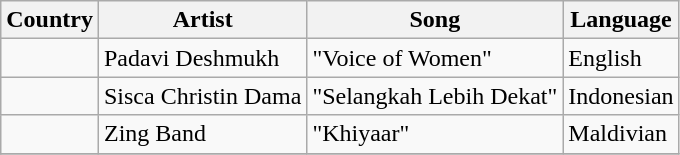<table class="sortable wikitable">
<tr>
<th>Country </th>
<th>Artist</th>
<th>Song</th>
<th>Language</th>
</tr>
<tr>
<td></td>
<td>Padavi Deshmukh</td>
<td>"Voice of Women"</td>
<td>English</td>
</tr>
<tr>
<td></td>
<td>Sisca Christin Dama</td>
<td>"Selangkah Lebih Dekat"</td>
<td>Indonesian</td>
</tr>
<tr>
<td></td>
<td>Zing Band</td>
<td>"Khiyaar"</td>
<td>Maldivian</td>
</tr>
<tr>
</tr>
</table>
